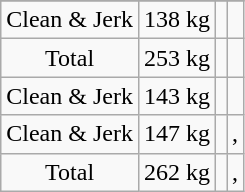<table class = "wikitable" style="text-align:center;">
<tr>
</tr>
<tr>
<td>Clean & Jerk</td>
<td>138 kg</td>
<td align=left></td>
<td></td>
</tr>
<tr>
<td>Total</td>
<td>253 kg</td>
<td align=left></td>
<td></td>
</tr>
<tr>
<td>Clean & Jerk</td>
<td>143 kg</td>
<td align=left></td>
<td></td>
</tr>
<tr>
<td>Clean & Jerk</td>
<td>147 kg</td>
<td align=left></td>
<td>, </td>
</tr>
<tr>
<td>Total</td>
<td>262 kg</td>
<td align=left></td>
<td>, </td>
</tr>
</table>
